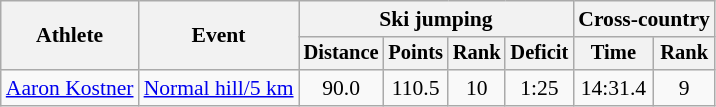<table class="wikitable" style="font-size:90%">
<tr>
<th rowspan="2">Athlete</th>
<th rowspan="2">Event</th>
<th colspan="4">Ski jumping</th>
<th colspan="2">Cross-country</th>
</tr>
<tr style="font-size:95%">
<th>Distance</th>
<th>Points</th>
<th>Rank</th>
<th>Deficit</th>
<th>Time</th>
<th>Rank</th>
</tr>
<tr align=center>
<td align=left><a href='#'>Aaron Kostner</a></td>
<td align=left><a href='#'>Normal hill/5 km</a></td>
<td>90.0</td>
<td>110.5</td>
<td>10</td>
<td>1:25</td>
<td>14:31.4</td>
<td>9</td>
</tr>
</table>
